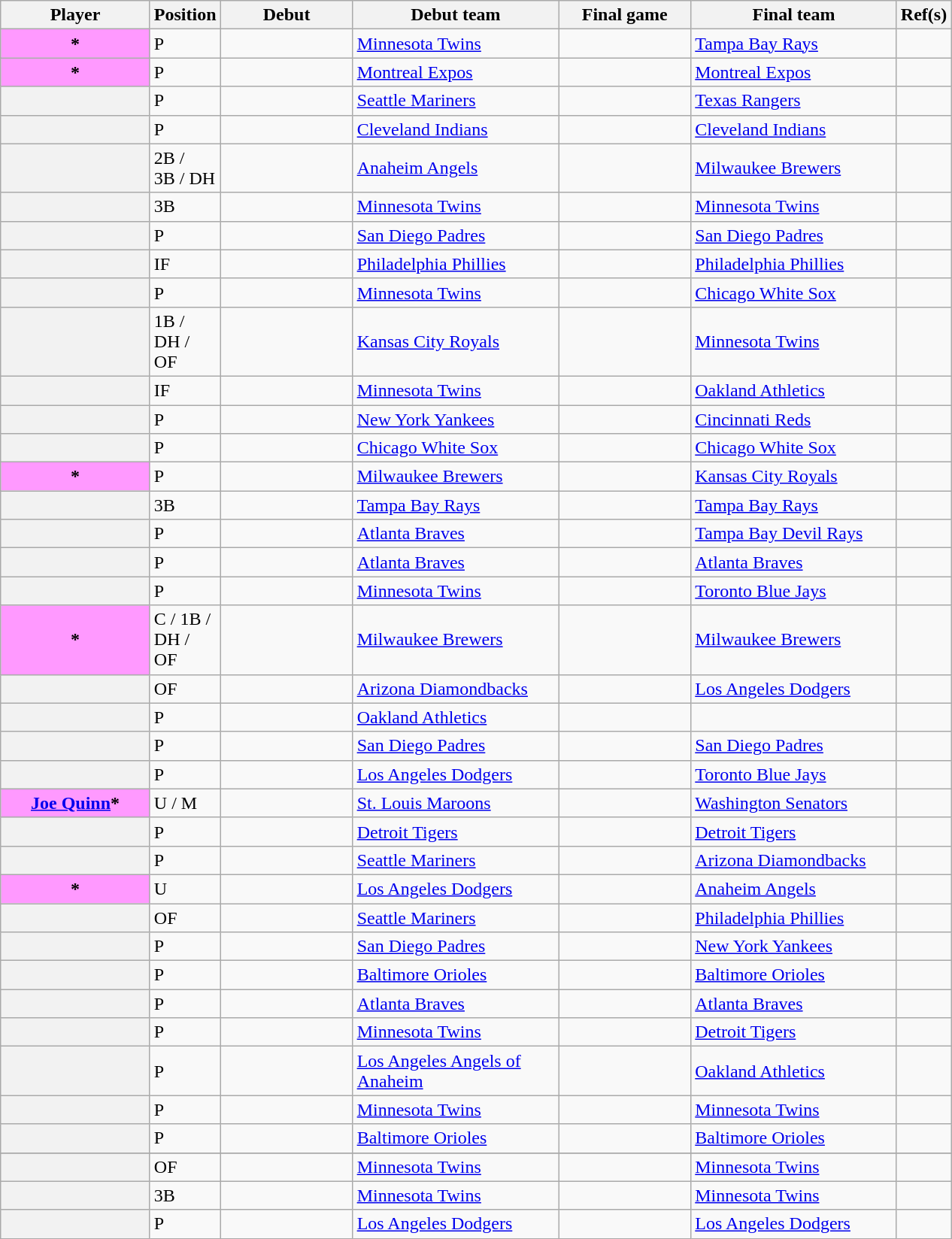<table class="wikitable sortable plainrowheaders">
<tr>
<th scope="col" width="125">Player</th>
<th scope="col" width="50">Position</th>
<th scope="col" width="110">Debut</th>
<th scope="col" width="175">Debut team</th>
<th scope="col" width="110">Final game</th>
<th scope="col" width="175">Final team</th>
<th scope="col" class="unsortable" width="25">Ref(s)</th>
</tr>
<tr>
<th scope="row" style="background-color:#FF99FF;">*</th>
<td>P</td>
<td></td>
<td><a href='#'>Minnesota Twins</a></td>
<td></td>
<td><a href='#'>Tampa Bay Rays</a></td>
<td></td>
</tr>
<tr>
<th scope="row" style="background-color:#FF99FF;">*</th>
<td>P</td>
<td></td>
<td><a href='#'>Montreal Expos</a></td>
<td></td>
<td><a href='#'>Montreal Expos</a></td>
<td></td>
</tr>
<tr>
<th scope="row"></th>
<td>P</td>
<td></td>
<td><a href='#'>Seattle Mariners</a></td>
<td></td>
<td><a href='#'>Texas Rangers</a></td>
<td></td>
</tr>
<tr>
<th scope="row"></th>
<td>P</td>
<td></td>
<td><a href='#'>Cleveland Indians</a></td>
<td></td>
<td><a href='#'>Cleveland Indians</a></td>
<td></td>
</tr>
<tr>
<th scope="row"></th>
<td>2B / 3B / DH</td>
<td></td>
<td><a href='#'>Anaheim Angels</a></td>
<td></td>
<td><a href='#'>Milwaukee Brewers</a></td>
<td></td>
</tr>
<tr>
<th scope="row"></th>
<td>3B</td>
<td></td>
<td><a href='#'>Minnesota Twins</a></td>
<td></td>
<td><a href='#'>Minnesota Twins</a></td>
<td></td>
</tr>
<tr>
<th scope="row"></th>
<td>P</td>
<td></td>
<td><a href='#'>San Diego Padres</a></td>
<td></td>
<td><a href='#'>San Diego Padres</a></td>
<td></td>
</tr>
<tr>
<th scope="row"></th>
<td>IF</td>
<td></td>
<td><a href='#'>Philadelphia Phillies</a></td>
<td></td>
<td><a href='#'>Philadelphia Phillies</a></td>
<td></td>
</tr>
<tr>
<th scope="row"></th>
<td>P</td>
<td></td>
<td><a href='#'>Minnesota Twins</a></td>
<td></td>
<td><a href='#'>Chicago White Sox</a></td>
<td></td>
</tr>
<tr>
<th scope="row"></th>
<td>1B / DH / OF</td>
<td></td>
<td><a href='#'>Kansas City Royals</a></td>
<td></td>
<td><a href='#'>Minnesota Twins</a></td>
<td></td>
</tr>
<tr>
<th scope="row"></th>
<td>IF</td>
<td></td>
<td><a href='#'>Minnesota Twins</a></td>
<td></td>
<td><a href='#'>Oakland Athletics</a></td>
<td></td>
</tr>
<tr>
<th scope="row"></th>
<td>P</td>
<td></td>
<td><a href='#'>New York Yankees</a></td>
<td></td>
<td><a href='#'>Cincinnati Reds</a></td>
<td></td>
</tr>
<tr>
<th scope="row"></th>
<td>P</td>
<td></td>
<td><a href='#'>Chicago White Sox</a></td>
<td></td>
<td><a href='#'>Chicago White Sox</a></td>
<td></td>
</tr>
<tr>
<th scope="row" style="background-color:#FF99FF;">*</th>
<td>P</td>
<td></td>
<td><a href='#'>Milwaukee Brewers</a></td>
<td></td>
<td><a href='#'>Kansas City Royals</a></td>
<td></td>
</tr>
<tr>
<th scope="row"></th>
<td>3B</td>
<td></td>
<td><a href='#'>Tampa Bay Rays</a></td>
<td></td>
<td><a href='#'>Tampa Bay Rays</a></td>
<td></td>
</tr>
<tr>
<th scope="row"></th>
<td>P</td>
<td></td>
<td><a href='#'>Atlanta Braves</a></td>
<td></td>
<td><a href='#'>Tampa Bay Devil Rays</a></td>
<td></td>
</tr>
<tr>
<th scope="row"></th>
<td>P</td>
<td></td>
<td><a href='#'>Atlanta Braves</a></td>
<td></td>
<td><a href='#'>Atlanta Braves</a></td>
<td></td>
</tr>
<tr>
<th scope="row"></th>
<td>P</td>
<td></td>
<td><a href='#'>Minnesota Twins</a></td>
<td></td>
<td><a href='#'>Toronto Blue Jays</a></td>
<td></td>
</tr>
<tr>
<th scope="row" style="background-color:#FF99FF;">*</th>
<td>C / 1B / DH / OF</td>
<td></td>
<td><a href='#'>Milwaukee Brewers</a></td>
<td></td>
<td><a href='#'>Milwaukee Brewers</a></td>
<td></td>
</tr>
<tr>
<th scope="row"></th>
<td>OF</td>
<td></td>
<td><a href='#'>Arizona Diamondbacks</a></td>
<td></td>
<td><a href='#'>Los Angeles Dodgers</a></td>
<td></td>
</tr>
<tr>
<th scope="row"></th>
<td>P</td>
<td></td>
<td><a href='#'>Oakland Athletics</a></td>
<td></td>
<td></td>
<td></td>
</tr>
<tr>
<th scope="row"></th>
<td>P</td>
<td></td>
<td><a href='#'>San Diego Padres</a></td>
<td></td>
<td><a href='#'>San Diego Padres</a></td>
<td></td>
</tr>
<tr>
<th scope="row"></th>
<td>P</td>
<td></td>
<td><a href='#'>Los Angeles Dodgers</a></td>
<td></td>
<td><a href='#'>Toronto Blue Jays</a></td>
<td></td>
</tr>
<tr>
<th scope="row" style="background-color:#FF99FF;"><a href='#'>Joe Quinn</a>*</th>
<td>U / M</td>
<td></td>
<td><a href='#'>St. Louis Maroons</a></td>
<td></td>
<td><a href='#'>Washington Senators</a></td>
<td></td>
</tr>
<tr>
<th scope="row"></th>
<td>P</td>
<td></td>
<td><a href='#'>Detroit Tigers</a></td>
<td></td>
<td><a href='#'>Detroit Tigers</a></td>
<td></td>
</tr>
<tr>
<th scope="row"></th>
<td>P</td>
<td></td>
<td><a href='#'>Seattle Mariners</a></td>
<td></td>
<td><a href='#'>Arizona Diamondbacks</a></td>
<td></td>
</tr>
<tr>
<th scope="row" style="background-color:#FF99FF;">*</th>
<td>U</td>
<td></td>
<td><a href='#'>Los Angeles Dodgers</a></td>
<td></td>
<td><a href='#'>Anaheim Angels</a></td>
<td></td>
</tr>
<tr>
<th scope="row"></th>
<td>OF</td>
<td></td>
<td><a href='#'>Seattle Mariners</a></td>
<td></td>
<td><a href='#'>Philadelphia Phillies</a></td>
<td></td>
</tr>
<tr>
<th scope="row"></th>
<td>P</td>
<td></td>
<td><a href='#'>San Diego Padres</a></td>
<td></td>
<td><a href='#'>New York Yankees</a></td>
<td></td>
</tr>
<tr>
<th scope="row"></th>
<td>P</td>
<td></td>
<td><a href='#'>Baltimore Orioles</a></td>
<td></td>
<td><a href='#'>Baltimore Orioles</a></td>
<td></td>
</tr>
<tr>
<th scope="row"></th>
<td>P</td>
<td></td>
<td><a href='#'>Atlanta Braves</a></td>
<td></td>
<td><a href='#'>Atlanta Braves</a></td>
<td></td>
</tr>
<tr>
<th scope="row"></th>
<td>P</td>
<td></td>
<td><a href='#'>Minnesota Twins</a></td>
<td></td>
<td><a href='#'>Detroit Tigers</a></td>
<td></td>
</tr>
<tr>
<th scope="row"></th>
<td>P</td>
<td></td>
<td><a href='#'>Los Angeles Angels of Anaheim</a></td>
<td></td>
<td><a href='#'>Oakland Athletics</a></td>
<td></td>
</tr>
<tr>
<th scope="row"></th>
<td>P</td>
<td></td>
<td><a href='#'>Minnesota Twins</a></td>
<td></td>
<td><a href='#'>Minnesota Twins</a></td>
<td></td>
</tr>
<tr>
<th scope="row"></th>
<td>P</td>
<td></td>
<td><a href='#'>Baltimore Orioles</a></td>
<td></td>
<td><a href='#'>Baltimore Orioles</a></td>
<td></td>
</tr>
<tr>
</tr>
<tr>
<th scope="row"></th>
<td>OF</td>
<td></td>
<td><a href='#'>Minnesota Twins</a></td>
<td></td>
<td><a href='#'>Minnesota Twins</a></td>
<td></td>
</tr>
<tr>
<th scope="row"></th>
<td>3B</td>
<td></td>
<td><a href='#'>Minnesota Twins</a></td>
<td></td>
<td><a href='#'>Minnesota Twins</a></td>
<td></td>
</tr>
<tr>
<th scope="row"></th>
<td>P</td>
<td></td>
<td><a href='#'>Los Angeles Dodgers</a></td>
<td></td>
<td><a href='#'>Los Angeles Dodgers</a></td>
<td></td>
</tr>
</table>
